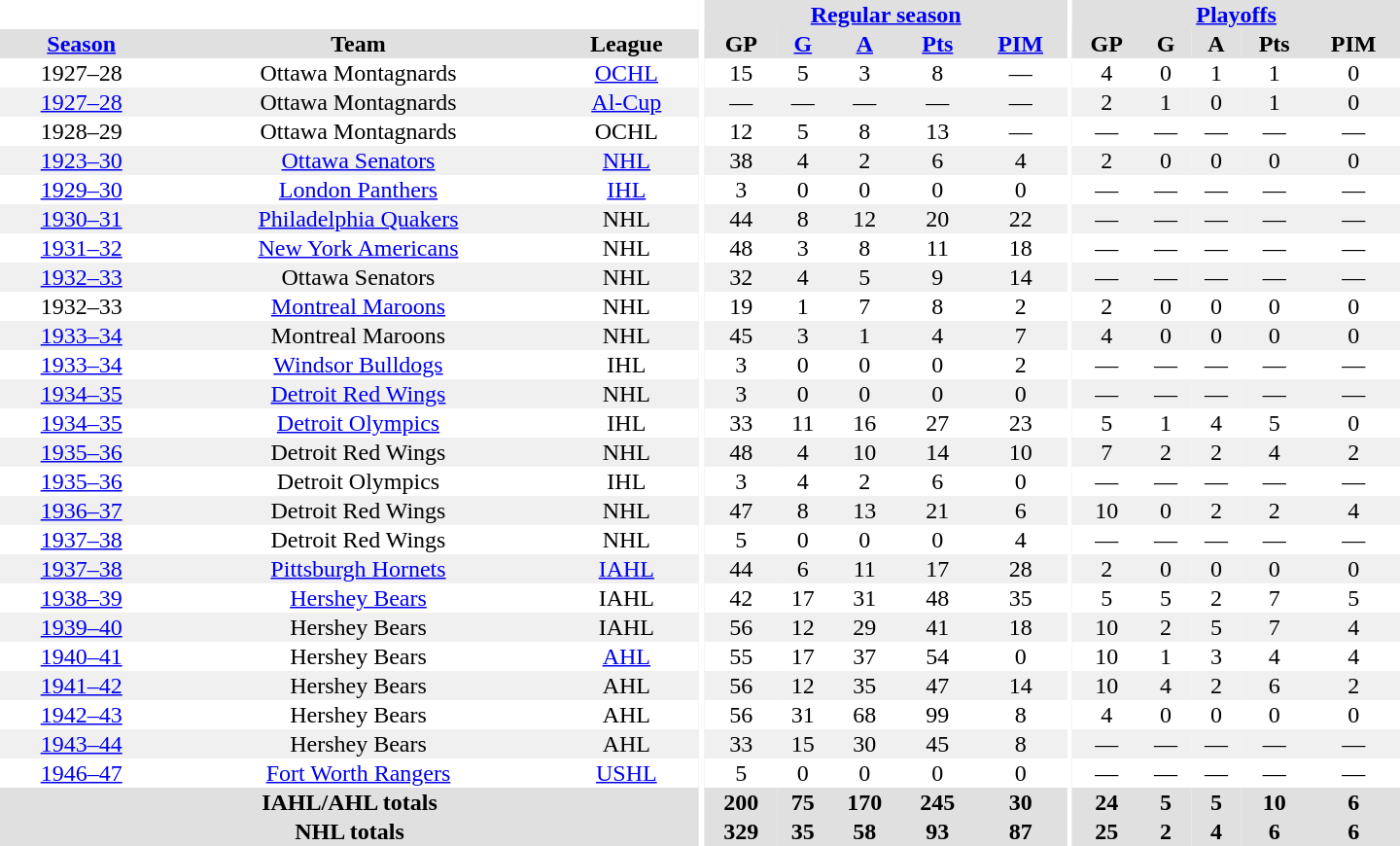<table border="0" cellpadding="1" cellspacing="0" style="text-align:center; width:60em">
<tr bgcolor="#e0e0e0">
<th colspan="3" bgcolor="#ffffff"></th>
<th rowspan="100" bgcolor="#ffffff"></th>
<th colspan="5"><a href='#'>Regular season</a></th>
<th rowspan="100" bgcolor="#ffffff"></th>
<th colspan="5"><a href='#'>Playoffs</a></th>
</tr>
<tr bgcolor="#e0e0e0">
<th><a href='#'>Season</a></th>
<th>Team</th>
<th>League</th>
<th>GP</th>
<th><a href='#'>G</a></th>
<th><a href='#'>A</a></th>
<th><a href='#'>Pts</a></th>
<th><a href='#'>PIM</a></th>
<th>GP</th>
<th>G</th>
<th>A</th>
<th>Pts</th>
<th>PIM</th>
</tr>
<tr>
<td>1927–28</td>
<td>Ottawa Montagnards</td>
<td><a href='#'>OCHL</a></td>
<td>15</td>
<td>5</td>
<td>3</td>
<td>8</td>
<td>—</td>
<td>4</td>
<td>0</td>
<td>1</td>
<td>1</td>
<td>0</td>
</tr>
<tr bgcolor="#f0f0f0">
<td><a href='#'>1927–28</a></td>
<td>Ottawa Montagnards</td>
<td><a href='#'>Al-Cup</a></td>
<td>—</td>
<td>—</td>
<td>—</td>
<td>—</td>
<td>—</td>
<td>2</td>
<td>1</td>
<td>0</td>
<td>1</td>
<td>0</td>
</tr>
<tr>
<td>1928–29</td>
<td>Ottawa Montagnards</td>
<td>OCHL</td>
<td>12</td>
<td>5</td>
<td>8</td>
<td>13</td>
<td>—</td>
<td>—</td>
<td>—</td>
<td>—</td>
<td>—</td>
<td>—</td>
</tr>
<tr bgcolor="#f0f0f0">
<td><a href='#'>1923–30</a></td>
<td><a href='#'>Ottawa Senators</a></td>
<td><a href='#'>NHL</a></td>
<td>38</td>
<td>4</td>
<td>2</td>
<td>6</td>
<td>4</td>
<td>2</td>
<td>0</td>
<td>0</td>
<td>0</td>
<td>0</td>
</tr>
<tr>
<td><a href='#'>1929–30</a></td>
<td><a href='#'>London Panthers</a></td>
<td><a href='#'>IHL</a></td>
<td>3</td>
<td>0</td>
<td>0</td>
<td>0</td>
<td>0</td>
<td>—</td>
<td>—</td>
<td>—</td>
<td>—</td>
<td>—</td>
</tr>
<tr bgcolor="#f0f0f0">
<td><a href='#'>1930–31</a></td>
<td><a href='#'>Philadelphia Quakers</a></td>
<td>NHL</td>
<td>44</td>
<td>8</td>
<td>12</td>
<td>20</td>
<td>22</td>
<td>—</td>
<td>—</td>
<td>—</td>
<td>—</td>
<td>—</td>
</tr>
<tr>
<td><a href='#'>1931–32</a></td>
<td><a href='#'>New York Americans</a></td>
<td>NHL</td>
<td>48</td>
<td>3</td>
<td>8</td>
<td>11</td>
<td>18</td>
<td>—</td>
<td>—</td>
<td>—</td>
<td>—</td>
<td>—</td>
</tr>
<tr bgcolor="#f0f0f0">
<td><a href='#'>1932–33</a></td>
<td>Ottawa Senators</td>
<td>NHL</td>
<td>32</td>
<td>4</td>
<td>5</td>
<td>9</td>
<td>14</td>
<td>—</td>
<td>—</td>
<td>—</td>
<td>—</td>
<td>—</td>
</tr>
<tr>
<td>1932–33</td>
<td><a href='#'>Montreal Maroons</a></td>
<td>NHL</td>
<td>19</td>
<td>1</td>
<td>7</td>
<td>8</td>
<td>2</td>
<td>2</td>
<td>0</td>
<td>0</td>
<td>0</td>
<td>0</td>
</tr>
<tr bgcolor="#f0f0f0">
<td><a href='#'>1933–34</a></td>
<td>Montreal Maroons</td>
<td>NHL</td>
<td>45</td>
<td>3</td>
<td>1</td>
<td>4</td>
<td>7</td>
<td>4</td>
<td>0</td>
<td>0</td>
<td>0</td>
<td>0</td>
</tr>
<tr>
<td><a href='#'>1933–34</a></td>
<td><a href='#'>Windsor Bulldogs</a></td>
<td>IHL</td>
<td>3</td>
<td>0</td>
<td>0</td>
<td>0</td>
<td>2</td>
<td>—</td>
<td>—</td>
<td>—</td>
<td>—</td>
<td>—</td>
</tr>
<tr bgcolor="#f0f0f0">
<td><a href='#'>1934–35</a></td>
<td><a href='#'>Detroit Red Wings</a></td>
<td>NHL</td>
<td>3</td>
<td>0</td>
<td>0</td>
<td>0</td>
<td>0</td>
<td>—</td>
<td>—</td>
<td>—</td>
<td>—</td>
<td>—</td>
</tr>
<tr>
<td><a href='#'>1934–35</a></td>
<td><a href='#'>Detroit Olympics</a></td>
<td>IHL</td>
<td>33</td>
<td>11</td>
<td>16</td>
<td>27</td>
<td>23</td>
<td>5</td>
<td>1</td>
<td>4</td>
<td>5</td>
<td>0</td>
</tr>
<tr bgcolor="#f0f0f0">
<td><a href='#'>1935–36</a></td>
<td>Detroit Red Wings</td>
<td>NHL</td>
<td>48</td>
<td>4</td>
<td>10</td>
<td>14</td>
<td>10</td>
<td>7</td>
<td>2</td>
<td>2</td>
<td>4</td>
<td>2</td>
</tr>
<tr>
<td><a href='#'>1935–36</a></td>
<td>Detroit Olympics</td>
<td>IHL</td>
<td>3</td>
<td>4</td>
<td>2</td>
<td>6</td>
<td>0</td>
<td>—</td>
<td>—</td>
<td>—</td>
<td>—</td>
<td>—</td>
</tr>
<tr bgcolor="#f0f0f0">
<td><a href='#'>1936–37</a></td>
<td>Detroit Red Wings</td>
<td>NHL</td>
<td>47</td>
<td>8</td>
<td>13</td>
<td>21</td>
<td>6</td>
<td>10</td>
<td>0</td>
<td>2</td>
<td>2</td>
<td>4</td>
</tr>
<tr>
<td><a href='#'>1937–38</a></td>
<td>Detroit Red Wings</td>
<td>NHL</td>
<td>5</td>
<td>0</td>
<td>0</td>
<td>0</td>
<td>4</td>
<td>—</td>
<td>—</td>
<td>—</td>
<td>—</td>
<td>—</td>
</tr>
<tr bgcolor="#f0f0f0">
<td><a href='#'>1937–38</a></td>
<td><a href='#'>Pittsburgh Hornets</a></td>
<td><a href='#'>IAHL</a></td>
<td>44</td>
<td>6</td>
<td>11</td>
<td>17</td>
<td>28</td>
<td>2</td>
<td>0</td>
<td>0</td>
<td>0</td>
<td>0</td>
</tr>
<tr>
<td><a href='#'>1938–39</a></td>
<td><a href='#'>Hershey Bears</a></td>
<td>IAHL</td>
<td>42</td>
<td>17</td>
<td>31</td>
<td>48</td>
<td>35</td>
<td>5</td>
<td>5</td>
<td>2</td>
<td>7</td>
<td>5</td>
</tr>
<tr bgcolor="#f0f0f0">
<td><a href='#'>1939–40</a></td>
<td>Hershey Bears</td>
<td>IAHL</td>
<td>56</td>
<td>12</td>
<td>29</td>
<td>41</td>
<td>18</td>
<td>10</td>
<td>2</td>
<td>5</td>
<td>7</td>
<td>4</td>
</tr>
<tr>
<td><a href='#'>1940–41</a></td>
<td>Hershey Bears</td>
<td><a href='#'>AHL</a></td>
<td>55</td>
<td>17</td>
<td>37</td>
<td>54</td>
<td>0</td>
<td>10</td>
<td>1</td>
<td>3</td>
<td>4</td>
<td>4</td>
</tr>
<tr bgcolor="#f0f0f0">
<td><a href='#'>1941–42</a></td>
<td>Hershey Bears</td>
<td>AHL</td>
<td>56</td>
<td>12</td>
<td>35</td>
<td>47</td>
<td>14</td>
<td>10</td>
<td>4</td>
<td>2</td>
<td>6</td>
<td>2</td>
</tr>
<tr>
<td><a href='#'>1942–43</a></td>
<td>Hershey Bears</td>
<td>AHL</td>
<td>56</td>
<td>31</td>
<td>68</td>
<td>99</td>
<td>8</td>
<td>4</td>
<td>0</td>
<td>0</td>
<td>0</td>
<td>0</td>
</tr>
<tr bgcolor="#f0f0f0">
<td><a href='#'>1943–44</a></td>
<td>Hershey Bears</td>
<td>AHL</td>
<td>33</td>
<td>15</td>
<td>30</td>
<td>45</td>
<td>8</td>
<td>—</td>
<td>—</td>
<td>—</td>
<td>—</td>
<td>—</td>
</tr>
<tr>
<td><a href='#'>1946–47</a></td>
<td><a href='#'>Fort Worth Rangers</a></td>
<td><a href='#'>USHL</a></td>
<td>5</td>
<td>0</td>
<td>0</td>
<td>0</td>
<td>0</td>
<td>—</td>
<td>—</td>
<td>—</td>
<td>—</td>
<td>—</td>
</tr>
<tr bgcolor="#e0e0e0">
<th colspan="3">IAHL/AHL totals</th>
<th>200</th>
<th>75</th>
<th>170</th>
<th>245</th>
<th>30</th>
<th>24</th>
<th>5</th>
<th>5</th>
<th>10</th>
<th>6</th>
</tr>
<tr bgcolor="#e0e0e0">
<th colspan="3">NHL totals</th>
<th>329</th>
<th>35</th>
<th>58</th>
<th>93</th>
<th>87</th>
<th>25</th>
<th>2</th>
<th>4</th>
<th>6</th>
<th>6</th>
</tr>
</table>
